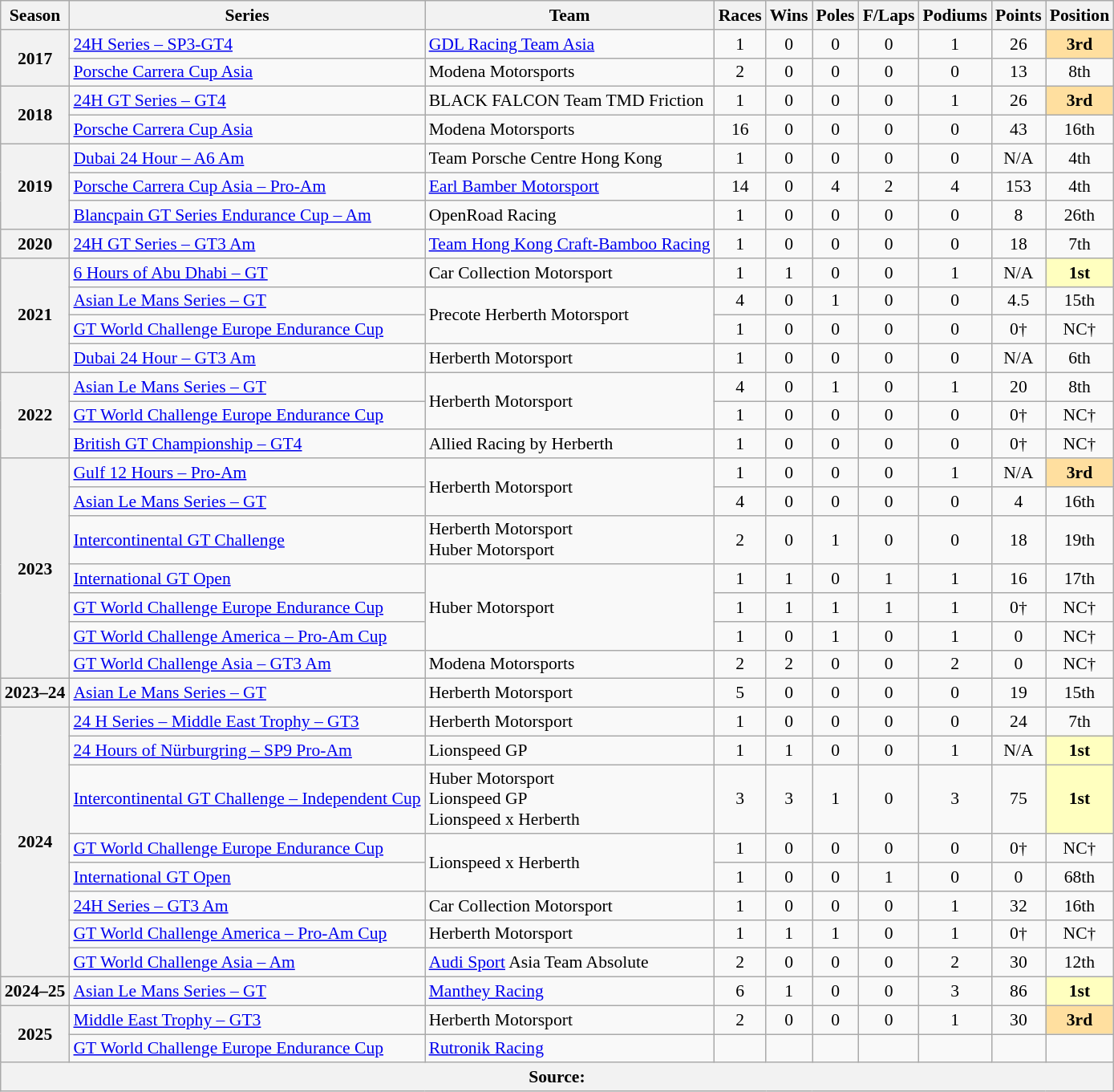<table class="wikitable" style="font-size: 90%; text-align:center">
<tr>
<th>Season</th>
<th>Series</th>
<th>Team</th>
<th>Races</th>
<th>Wins</th>
<th>Poles</th>
<th>F/Laps</th>
<th>Podiums</th>
<th>Points</th>
<th>Position</th>
</tr>
<tr>
<th rowspan="2">2017</th>
<td align=left><a href='#'>24H Series – SP3-GT4</a></td>
<td align=left><a href='#'>GDL Racing Team Asia</a></td>
<td>1</td>
<td>0</td>
<td>0</td>
<td>0</td>
<td>1</td>
<td>26</td>
<td style="background:#ffdf9f"><strong>3rd</strong></td>
</tr>
<tr>
<td align=left><a href='#'>Porsche Carrera Cup Asia</a></td>
<td align=left>Modena Motorsports</td>
<td>2</td>
<td>0</td>
<td>0</td>
<td>0</td>
<td>0</td>
<td>13</td>
<td>8th</td>
</tr>
<tr>
<th rowspan="2">2018</th>
<td align=left><a href='#'>24H GT Series – GT4</a></td>
<td align=left>BLACK FALCON Team TMD Friction</td>
<td>1</td>
<td>0</td>
<td>0</td>
<td>0</td>
<td>1</td>
<td>26</td>
<td style="background:#ffdf9f"><strong>3rd</strong></td>
</tr>
<tr>
<td align=left><a href='#'>Porsche Carrera Cup Asia</a></td>
<td align=left>Modena Motorsports</td>
<td>16</td>
<td>0</td>
<td>0</td>
<td>0</td>
<td>0</td>
<td>43</td>
<td>16th</td>
</tr>
<tr>
<th rowspan="3">2019</th>
<td align=left><a href='#'>Dubai 24 Hour – A6 Am</a></td>
<td align=left>Team Porsche Centre Hong Kong</td>
<td>1</td>
<td>0</td>
<td>0</td>
<td>0</td>
<td>0</td>
<td>N/A</td>
<td>4th</td>
</tr>
<tr>
<td align=left><a href='#'>Porsche Carrera Cup Asia – Pro-Am</a></td>
<td align=left><a href='#'>Earl Bamber Motorsport</a></td>
<td>14</td>
<td>0</td>
<td>4</td>
<td>2</td>
<td>4</td>
<td>153</td>
<td>4th</td>
</tr>
<tr>
<td align=left><a href='#'>Blancpain GT Series Endurance Cup – Am</a></td>
<td align=left>OpenRoad Racing</td>
<td>1</td>
<td>0</td>
<td>0</td>
<td>0</td>
<td>0</td>
<td>8</td>
<td>26th</td>
</tr>
<tr>
<th>2020</th>
<td align=left><a href='#'>24H GT Series – GT3 Am</a></td>
<td align=left><a href='#'>Team Hong Kong Craft-Bamboo Racing</a></td>
<td>1</td>
<td>0</td>
<td>0</td>
<td>0</td>
<td>0</td>
<td>18</td>
<td>7th</td>
</tr>
<tr>
<th rowspan="4">2021</th>
<td align=left><a href='#'>6 Hours of Abu Dhabi – GT</a></td>
<td align=left>Car Collection Motorsport</td>
<td>1</td>
<td>1</td>
<td>0</td>
<td>0</td>
<td>1</td>
<td>N/A</td>
<td style="background:#FFFFBF"><strong>1st</strong></td>
</tr>
<tr>
<td align=left><a href='#'>Asian Le Mans Series – GT</a></td>
<td align=left rowspan="2">Precote Herberth Motorsport</td>
<td>4</td>
<td>0</td>
<td>1</td>
<td>0</td>
<td>0</td>
<td>4.5</td>
<td>15th</td>
</tr>
<tr>
<td align=left><a href='#'>GT World Challenge Europe Endurance Cup</a></td>
<td>1</td>
<td>0</td>
<td>0</td>
<td>0</td>
<td>0</td>
<td>0†</td>
<td>NC†</td>
</tr>
<tr>
<td align=left><a href='#'>Dubai 24 Hour – GT3 Am</a></td>
<td align=left>Herberth Motorsport</td>
<td>1</td>
<td>0</td>
<td>0</td>
<td>0</td>
<td>0</td>
<td>N/A</td>
<td>6th</td>
</tr>
<tr>
<th rowspan="3">2022</th>
<td align=left><a href='#'>Asian Le Mans Series – GT</a></td>
<td align=left rowspan="2">Herberth Motorsport</td>
<td>4</td>
<td>0</td>
<td>1</td>
<td>0</td>
<td>1</td>
<td>20</td>
<td>8th</td>
</tr>
<tr>
<td align=left><a href='#'>GT World Challenge Europe Endurance Cup</a></td>
<td>1</td>
<td>0</td>
<td>0</td>
<td>0</td>
<td>0</td>
<td>0†</td>
<td>NC†</td>
</tr>
<tr>
<td align=left><a href='#'>British GT Championship – GT4</a></td>
<td align=left>Allied Racing by Herberth</td>
<td>1</td>
<td>0</td>
<td>0</td>
<td>0</td>
<td>0</td>
<td>0†</td>
<td>NC†</td>
</tr>
<tr>
<th rowspan="7">2023</th>
<td align="left"><a href='#'>Gulf 12 Hours – Pro-Am</a></td>
<td align=left rowspan="2">Herberth Motorsport</td>
<td>1</td>
<td>0</td>
<td>0</td>
<td>0</td>
<td>1</td>
<td>N/A</td>
<td style="background:#ffdf9f"><strong>3rd</strong></td>
</tr>
<tr>
<td align="left"><a href='#'>Asian Le Mans Series – GT</a></td>
<td>4</td>
<td>0</td>
<td>0</td>
<td>0</td>
<td>0</td>
<td>4</td>
<td>16th</td>
</tr>
<tr>
<td align=left><a href='#'>Intercontinental GT Challenge</a></td>
<td align="left">Herberth Motorsport<br>Huber Motorsport</td>
<td>2</td>
<td>0</td>
<td>1</td>
<td>0</td>
<td>0</td>
<td>18</td>
<td>19th</td>
</tr>
<tr>
<td align=left><a href='#'>International GT Open</a></td>
<td rowspan="3" align="left">Huber Motorsport</td>
<td>1</td>
<td>1</td>
<td>0</td>
<td>1</td>
<td>1</td>
<td>16</td>
<td>17th</td>
</tr>
<tr>
<td align=left><a href='#'>GT World Challenge Europe Endurance Cup</a></td>
<td>1</td>
<td>1</td>
<td>1</td>
<td>1</td>
<td>1</td>
<td>0†</td>
<td>NC†</td>
</tr>
<tr>
<td align=left><a href='#'>GT World Challenge America – Pro-Am Cup</a></td>
<td>1</td>
<td>0</td>
<td>1</td>
<td>0</td>
<td>1</td>
<td>0</td>
<td>NC†</td>
</tr>
<tr>
<td align=left><a href='#'>GT World Challenge Asia – GT3 Am</a></td>
<td align="left">Modena Motorsports</td>
<td>2</td>
<td>2</td>
<td>0</td>
<td>0</td>
<td>2</td>
<td>0</td>
<td>NC†</td>
</tr>
<tr>
<th>2023–24</th>
<td align=left><a href='#'>Asian Le Mans Series – GT</a></td>
<td align="left">Herberth Motorsport</td>
<td>5</td>
<td>0</td>
<td>0</td>
<td>0</td>
<td>0</td>
<td>19</td>
<td>15th</td>
</tr>
<tr>
<th rowspan="8">2024</th>
<td align="left"><a href='#'>24 H Series – Middle East Trophy – GT3</a></td>
<td align="left">Herberth Motorsport</td>
<td>1</td>
<td>0</td>
<td>0</td>
<td>0</td>
<td>0</td>
<td>24</td>
<td>7th</td>
</tr>
<tr>
<td align=left><a href='#'>24 Hours of Nürburgring – SP9 Pro-Am</a></td>
<td align=left>Lionspeed GP</td>
<td>1</td>
<td>1</td>
<td>0</td>
<td>0</td>
<td>1</td>
<td>N/A</td>
<td style="background:#FFFFBF"><strong>1st</strong></td>
</tr>
<tr>
<td align=left><a href='#'>Intercontinental GT Challenge – Independent Cup</a></td>
<td align="left">Huber Motorsport<br>Lionspeed GP<br>Lionspeed x Herberth</td>
<td>3</td>
<td>3</td>
<td>1</td>
<td>0</td>
<td>3</td>
<td>75</td>
<td style="background:#FFFFBF"><strong>1st</strong></td>
</tr>
<tr>
<td align=left><a href='#'>GT World Challenge Europe Endurance Cup</a></td>
<td align=left rowspan="2">Lionspeed x Herberth</td>
<td>1</td>
<td>0</td>
<td>0</td>
<td>0</td>
<td>0</td>
<td>0†</td>
<td>NC†</td>
</tr>
<tr>
<td align=left><a href='#'>International GT Open</a></td>
<td>1</td>
<td>0</td>
<td>0</td>
<td>1</td>
<td>0</td>
<td>0</td>
<td>68th</td>
</tr>
<tr>
<td align=left><a href='#'>24H Series – GT3 Am</a></td>
<td align="left">Car Collection Motorsport</td>
<td>1</td>
<td>0</td>
<td>0</td>
<td>0</td>
<td>1</td>
<td>32</td>
<td>16th</td>
</tr>
<tr>
<td align=left><a href='#'>GT World Challenge America – Pro-Am Cup</a></td>
<td align="left">Herberth Motorsport</td>
<td>1</td>
<td>1</td>
<td>1</td>
<td>0</td>
<td>1</td>
<td>0†</td>
<td>NC†</td>
</tr>
<tr>
<td align=left><a href='#'>GT World Challenge Asia – Am</a></td>
<td align="left"><a href='#'>Audi Sport</a> Asia Team Absolute</td>
<td>2</td>
<td>0</td>
<td>0</td>
<td>0</td>
<td>2</td>
<td>30</td>
<td>12th</td>
</tr>
<tr>
<th>2024–25</th>
<td align=left><a href='#'>Asian Le Mans Series – GT</a></td>
<td align=left><a href='#'>Manthey Racing</a></td>
<td>6</td>
<td>1</td>
<td>0</td>
<td>0</td>
<td>3</td>
<td>86</td>
<td style="background:#FFFFBF"><strong>1st</strong></td>
</tr>
<tr>
<th rowspan="2">2025</th>
<td align=left><a href='#'>Middle East Trophy – GT3</a></td>
<td align=left>Herberth Motorsport</td>
<td>2</td>
<td>0</td>
<td>0</td>
<td>0</td>
<td>1</td>
<td>30</td>
<td style="background:#ffdf9f"><strong>3rd</strong></td>
</tr>
<tr>
<td align=left><a href='#'>GT World Challenge Europe Endurance Cup</a></td>
<td align=left><a href='#'>Rutronik Racing</a></td>
<td></td>
<td></td>
<td></td>
<td></td>
<td></td>
<td></td>
<td></td>
</tr>
<tr>
<th colspan="10">Source:</th>
</tr>
</table>
